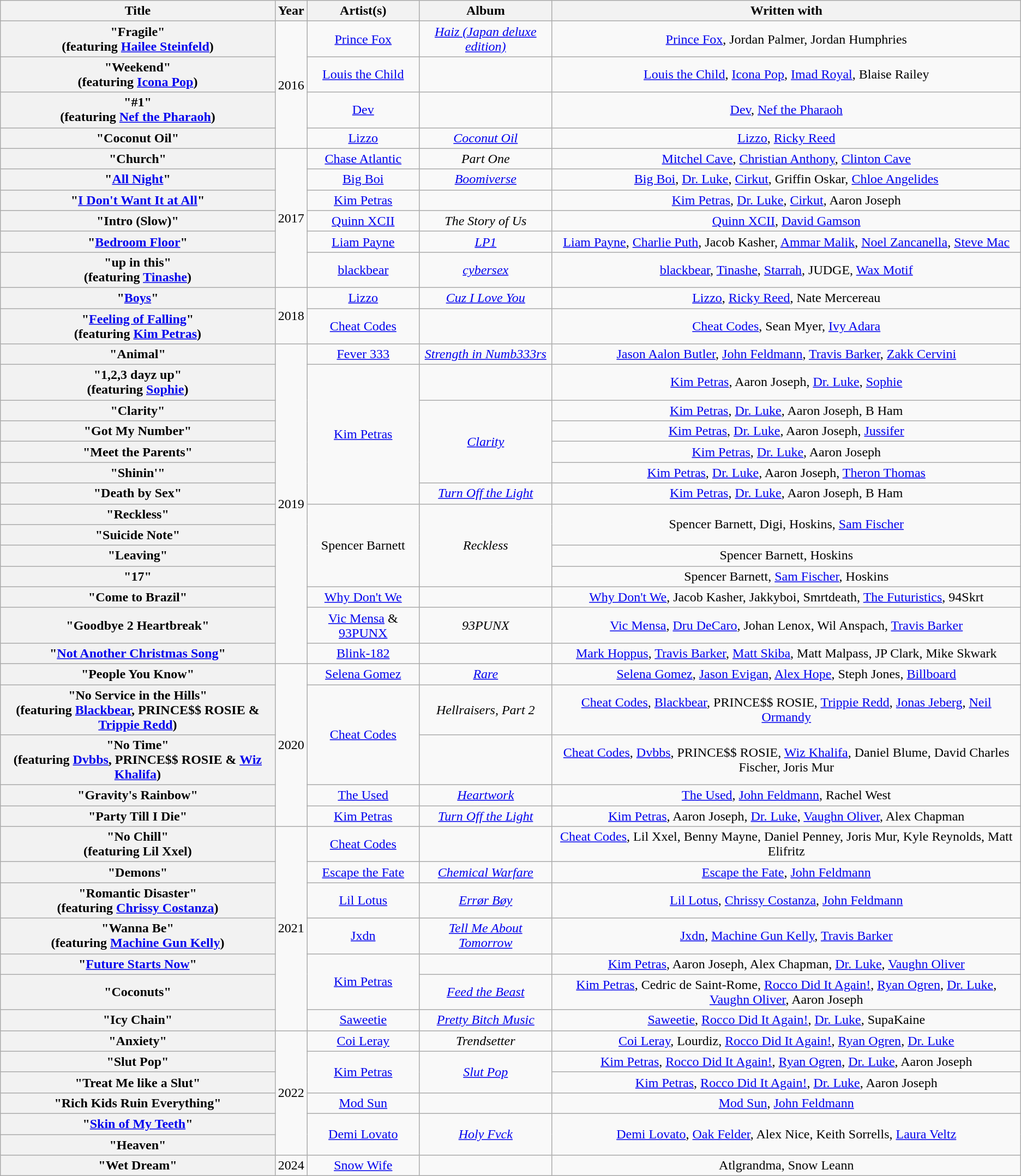<table class="wikitable plainrowheaders" style="text-align:center;">
<tr>
<th scope="col">Title</th>
<th scope="col">Year</th>
<th scope="col">Artist(s)</th>
<th scope="col">Album</th>
<th scope="col">Written with</th>
</tr>
<tr>
<th scope="row">"Fragile"<br>(featuring <a href='#'>Hailee Steinfeld</a>)</th>
<td rowspan="4">2016</td>
<td><a href='#'>Prince Fox</a></td>
<td><em><a href='#'>Haiz (Japan deluxe edition)</a></em></td>
<td><a href='#'>Prince Fox</a>, Jordan Palmer, Jordan Humphries</td>
</tr>
<tr>
<th scope="row">"Weekend"<br>(featuring <a href='#'>Icona Pop</a>)</th>
<td><a href='#'>Louis the Child</a></td>
<td></td>
<td><a href='#'>Louis the Child</a>, <a href='#'>Icona Pop</a>, <a href='#'>Imad Royal</a>, Blaise Railey</td>
</tr>
<tr>
<th scope="row">"#1"<br>(featuring <a href='#'>Nef the Pharaoh</a>)</th>
<td><a href='#'>Dev</a></td>
<td></td>
<td><a href='#'>Dev</a>, <a href='#'>Nef the Pharaoh</a></td>
</tr>
<tr>
<th scope="row">"Coconut Oil"</th>
<td><a href='#'>Lizzo</a></td>
<td><em><a href='#'>Coconut Oil</a></em></td>
<td><a href='#'>Lizzo</a>, <a href='#'>Ricky Reed</a></td>
</tr>
<tr>
<th scope="row">"Church"</th>
<td rowspan="6">2017</td>
<td><a href='#'>Chase Atlantic</a></td>
<td><em>Part One</em></td>
<td><a href='#'>Mitchel Cave</a>, <a href='#'>Christian Anthony</a>, <a href='#'>Clinton Cave</a></td>
</tr>
<tr>
<th scope="row">"<a href='#'>All Night</a>"</th>
<td><a href='#'>Big Boi</a></td>
<td><em><a href='#'>Boomiverse</a></em></td>
<td><a href='#'>Big Boi</a>, <a href='#'>Dr. Luke</a>, <a href='#'>Cirkut</a>, Griffin Oskar, <a href='#'>Chloe Angelides</a></td>
</tr>
<tr>
<th scope="row">"<a href='#'>I Don't Want It at All</a>"</th>
<td><a href='#'>Kim Petras</a></td>
<td></td>
<td><a href='#'>Kim Petras</a>, <a href='#'>Dr. Luke</a>, <a href='#'>Cirkut</a>, Aaron Joseph</td>
</tr>
<tr>
<th scope="row">"Intro (Slow)"</th>
<td><a href='#'>Quinn XCII</a></td>
<td><em>The Story of Us</em></td>
<td><a href='#'>Quinn XCII</a>, <a href='#'>David Gamson</a></td>
</tr>
<tr>
<th scope="row">"<a href='#'>Bedroom Floor</a>"</th>
<td><a href='#'>Liam Payne</a></td>
<td><em><a href='#'>LP1</a></em></td>
<td><a href='#'>Liam Payne</a>, <a href='#'>Charlie Puth</a>, Jacob Kasher, <a href='#'>Ammar Malik</a>, <a href='#'>Noel Zancanella</a>, <a href='#'>Steve Mac</a></td>
</tr>
<tr>
<th scope="row">"up in this"<br>(featuring <a href='#'>Tinashe</a>)</th>
<td><a href='#'>blackbear</a></td>
<td><em><a href='#'>cybersex</a></em></td>
<td><a href='#'>blackbear</a>, <a href='#'>Tinashe</a>, <a href='#'>Starrah</a>, JUDGE, <a href='#'>Wax Motif</a></td>
</tr>
<tr>
<th scope="row">"<a href='#'>Boys</a>"</th>
<td rowspan="2">2018</td>
<td><a href='#'>Lizzo</a></td>
<td><em><a href='#'>Cuz I Love You</a></em></td>
<td><a href='#'>Lizzo</a>, <a href='#'>Ricky Reed</a>, Nate Mercereau</td>
</tr>
<tr>
<th scope="row">"<a href='#'>Feeling of Falling</a>"<br>(featuring <a href='#'>Kim Petras</a>)</th>
<td><a href='#'>Cheat Codes</a></td>
<td></td>
<td><a href='#'>Cheat Codes</a>, Sean Myer, <a href='#'>Ivy Adara</a></td>
</tr>
<tr>
<th scope="row">"Animal"</th>
<td rowspan="14">2019</td>
<td><a href='#'>Fever 333</a></td>
<td><em><a href='#'>Strength in Numb333rs</a></em></td>
<td><a href='#'>Jason Aalon Butler</a>, <a href='#'>John Feldmann</a>, <a href='#'>Travis Barker</a>, <a href='#'>Zakk Cervini</a></td>
</tr>
<tr>
<th scope="row">"1,2,3 dayz up"<br>(featuring <a href='#'>Sophie</a>)</th>
<td rowspan="6"><a href='#'>Kim Petras</a></td>
<td></td>
<td><a href='#'>Kim Petras</a>, Aaron Joseph, <a href='#'>Dr. Luke</a>, <a href='#'>Sophie</a></td>
</tr>
<tr>
<th scope="row">"Clarity"</th>
<td rowspan="4"><em><a href='#'>Clarity</a></em></td>
<td><a href='#'>Kim Petras</a>, <a href='#'>Dr. Luke</a>, Aaron Joseph, B Ham</td>
</tr>
<tr>
<th scope="row">"Got My Number"</th>
<td><a href='#'>Kim Petras</a>, <a href='#'>Dr. Luke</a>, Aaron Joseph, <a href='#'>Jussifer</a></td>
</tr>
<tr>
<th scope="row">"Meet the Parents"</th>
<td><a href='#'>Kim Petras</a>, <a href='#'>Dr. Luke</a>, Aaron Joseph</td>
</tr>
<tr>
<th scope="row">"Shinin'"</th>
<td><a href='#'>Kim Petras</a>, <a href='#'>Dr. Luke</a>, Aaron Joseph, <a href='#'>Theron Thomas</a></td>
</tr>
<tr>
<th scope="row">"Death by Sex"</th>
<td><em><a href='#'>Turn Off the Light</a></em></td>
<td><a href='#'>Kim Petras</a>, <a href='#'>Dr. Luke</a>, Aaron Joseph, B Ham</td>
</tr>
<tr>
<th scope="row">"Reckless"</th>
<td rowspan="4">Spencer Barnett</td>
<td rowspan="4"><em>Reckless</em></td>
<td rowspan="2">Spencer Barnett, Digi, Hoskins, <a href='#'>Sam Fischer</a></td>
</tr>
<tr>
<th scope="row">"Suicide Note"</th>
</tr>
<tr>
<th scope="row">"Leaving"</th>
<td>Spencer Barnett, Hoskins</td>
</tr>
<tr>
<th scope="row">"17"</th>
<td>Spencer Barnett, <a href='#'>Sam Fischer</a>, Hoskins</td>
</tr>
<tr>
<th scope="row">"Come to Brazil"</th>
<td><a href='#'>Why Don't We</a></td>
<td></td>
<td><a href='#'>Why Don't We</a>, Jacob Kasher, Jakkyboi, Smrtdeath, <a href='#'>The Futuristics</a>, 94Skrt</td>
</tr>
<tr>
<th scope="row">"Goodbye 2 Heartbreak"</th>
<td><a href='#'>Vic Mensa</a> & <a href='#'>93PUNX</a></td>
<td><em>93PUNX</em></td>
<td><a href='#'>Vic Mensa</a>, <a href='#'>Dru DeCaro</a>, Johan Lenox, Wil Anspach, <a href='#'>Travis Barker</a></td>
</tr>
<tr>
<th scope="row">"<a href='#'>Not Another Christmas Song</a>"</th>
<td><a href='#'>Blink-182</a></td>
<td></td>
<td><a href='#'>Mark Hoppus</a>, <a href='#'>Travis Barker</a>, <a href='#'>Matt Skiba</a>, Matt Malpass, JP Clark, Mike Skwark</td>
</tr>
<tr>
<th scope="row">"People You Know"</th>
<td rowspan="5">2020</td>
<td><a href='#'>Selena Gomez</a></td>
<td><em><a href='#'>Rare</a></em></td>
<td><a href='#'>Selena Gomez</a>, <a href='#'>Jason Evigan</a>, <a href='#'>Alex Hope</a>, Steph Jones, <a href='#'>Billboard</a></td>
</tr>
<tr>
<th scope="row">"No Service in the Hills"<br>(featuring <a href='#'>Blackbear</a>, PRINCE$$ ROSIE & <a href='#'>Trippie Redd</a>)</th>
<td rowspan="2"><a href='#'>Cheat Codes</a></td>
<td><em>Hellraisers, Part 2</em></td>
<td><a href='#'>Cheat Codes</a>, <a href='#'>Blackbear</a>, PRINCE$$ ROSIE, <a href='#'>Trippie Redd</a>, <a href='#'>Jonas Jeberg</a>, <a href='#'>Neil Ormandy</a></td>
</tr>
<tr>
<th scope="row">"No Time"<br>(featuring <a href='#'>Dvbbs</a>, PRINCE$$ ROSIE & <a href='#'>Wiz Khalifa</a>)</th>
<td></td>
<td><a href='#'>Cheat Codes</a>, <a href='#'>Dvbbs</a>, PRINCE$$ ROSIE, <a href='#'>Wiz Khalifa</a>, Daniel Blume, David Charles Fischer, Joris Mur</td>
</tr>
<tr>
<th scope="row">"Gravity's Rainbow"</th>
<td><a href='#'>The Used</a></td>
<td><em><a href='#'>Heartwork</a></em></td>
<td><a href='#'>The Used</a>, <a href='#'>John Feldmann</a>, Rachel West</td>
</tr>
<tr>
<th scope="row">"Party Till I Die"</th>
<td><a href='#'>Kim Petras</a></td>
<td><em><a href='#'>Turn Off the Light</a></em></td>
<td><a href='#'>Kim Petras</a>, Aaron Joseph, <a href='#'>Dr. Luke</a>, <a href='#'>Vaughn Oliver</a>, Alex Chapman</td>
</tr>
<tr>
<th scope="row">"No Chill"<br>(featuring Lil Xxel)</th>
<td rowspan="7">2021</td>
<td><a href='#'>Cheat Codes</a></td>
<td></td>
<td><a href='#'>Cheat Codes</a>, Lil Xxel, Benny Mayne, Daniel Penney, Joris Mur, Kyle Reynolds, Matt Elifritz</td>
</tr>
<tr>
<th scope="row">"Demons"</th>
<td><a href='#'>Escape the Fate</a></td>
<td><em><a href='#'>Chemical Warfare</a></em></td>
<td><a href='#'>Escape the Fate</a>, <a href='#'>John Feldmann</a></td>
</tr>
<tr>
<th scope="row">"Romantic Disaster"<br>(featuring <a href='#'>Chrissy Costanza</a>)</th>
<td><a href='#'>Lil Lotus</a></td>
<td><em><a href='#'>Errør Bøy</a></em></td>
<td><a href='#'>Lil Lotus</a>, <a href='#'>Chrissy Costanza</a>, <a href='#'>John Feldmann</a></td>
</tr>
<tr>
<th scope="row">"Wanna Be"<br>(featuring <a href='#'>Machine Gun Kelly</a>)</th>
<td><a href='#'>Jxdn</a></td>
<td><em><a href='#'>Tell Me About Tomorrow</a></em></td>
<td><a href='#'>Jxdn</a>, <a href='#'>Machine Gun Kelly</a>, <a href='#'>Travis Barker</a></td>
</tr>
<tr>
<th scope="row">"<a href='#'>Future Starts Now</a>"</th>
<td rowspan="2"><a href='#'>Kim Petras</a></td>
<td></td>
<td><a href='#'>Kim Petras</a>, Aaron Joseph, Alex Chapman, <a href='#'>Dr. Luke</a>, <a href='#'>Vaughn Oliver</a></td>
</tr>
<tr>
<th scope="row">"Coconuts"</th>
<td><em><a href='#'>Feed the Beast</a></em></td>
<td><a href='#'>Kim Petras</a>, Cedric de Saint-Rome, <a href='#'>Rocco Did It Again!</a>, <a href='#'>Ryan Ogren</a>, <a href='#'>Dr. Luke</a>, <a href='#'>Vaughn Oliver</a>, Aaron Joseph</td>
</tr>
<tr>
<th scope="row">"Icy Chain"</th>
<td><a href='#'>Saweetie</a></td>
<td><em><a href='#'>Pretty Bitch Music</a></em></td>
<td><a href='#'>Saweetie</a>, <a href='#'>Rocco Did It Again!</a>, <a href='#'>Dr. Luke</a>, SupaKaine</td>
</tr>
<tr>
<th scope="row">"Anxiety"</th>
<td rowspan="6">2022</td>
<td><a href='#'>Coi Leray</a></td>
<td><em>Trendsetter</em></td>
<td><a href='#'>Coi Leray</a>, Lourdiz, <a href='#'>Rocco Did It Again!</a>, <a href='#'>Ryan Ogren</a>, <a href='#'>Dr. Luke</a></td>
</tr>
<tr>
<th scope="row">"Slut Pop"</th>
<td rowspan="2"><a href='#'>Kim Petras</a></td>
<td rowspan="2"><em><a href='#'>Slut Pop</a></em></td>
<td><a href='#'>Kim Petras</a>, <a href='#'>Rocco Did It Again!</a>, <a href='#'>Ryan Ogren</a>, <a href='#'>Dr. Luke</a>, Aaron Joseph</td>
</tr>
<tr>
<th scope="row">"Treat Me like a Slut"</th>
<td><a href='#'>Kim Petras</a>, <a href='#'>Rocco Did It Again!</a>, <a href='#'>Dr. Luke</a>, Aaron Joseph</td>
</tr>
<tr>
<th scope="row">"Rich Kids Ruin Everything"</th>
<td><a href='#'>Mod Sun</a></td>
<td></td>
<td><a href='#'>Mod Sun</a>, <a href='#'>John Feldmann</a></td>
</tr>
<tr>
<th scope="row">"<a href='#'>Skin of My Teeth</a>"</th>
<td rowspan="2"><a href='#'>Demi Lovato</a></td>
<td rowspan="2"><em><a href='#'>Holy Fvck</a></em></td>
<td rowspan="2"><a href='#'>Demi Lovato</a>, <a href='#'>Oak Felder</a>, Alex Nice, Keith Sorrells, <a href='#'>Laura Veltz</a></td>
</tr>
<tr>
<th scope="row">"Heaven"</th>
</tr>
<tr>
<th scope="row">"Wet Dream"</th>
<td>2024</td>
<td><a href='#'>Snow Wife</a></td>
<td></td>
<td>Atlgrandma, Snow Leann</td>
</tr>
</table>
